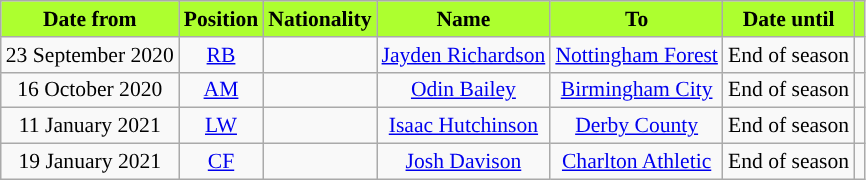<table class="wikitable"  style="text-align:center; font-size:90%; ">
<tr>
<th style="background:#ADFF2F;color:black;">Date from</th>
<th style="background:#ADFF2F;color:black;">Position</th>
<th style="background:#ADFF2F;color:black;">Nationality</th>
<th style="background:#ADFF2F;color:black;">Name</th>
<th style="background:#ADFF2F;color:black;">To</th>
<th style="background:#ADFF2F;color:black;">Date until</th>
<th style="background:#ADFF2F;color:black;"></th>
</tr>
<tr>
<td>23 September 2020</td>
<td><a href='#'>RB</a></td>
<td></td>
<td><a href='#'>Jayden Richardson</a></td>
<td> <a href='#'>Nottingham Forest</a></td>
<td>End of season</td>
<td></td>
</tr>
<tr>
<td>16 October 2020</td>
<td><a href='#'>AM</a></td>
<td></td>
<td><a href='#'>Odin Bailey</a></td>
<td> <a href='#'>Birmingham City</a></td>
<td>End of season</td>
<td></td>
</tr>
<tr>
<td>11 January 2021</td>
<td><a href='#'>LW</a></td>
<td></td>
<td><a href='#'>Isaac Hutchinson</a></td>
<td> <a href='#'>Derby County</a></td>
<td>End of season</td>
<td></td>
</tr>
<tr>
<td>19 January 2021</td>
<td><a href='#'>CF</a></td>
<td></td>
<td><a href='#'>Josh Davison</a></td>
<td> <a href='#'>Charlton Athletic</a></td>
<td>End of season</td>
<td></td>
</tr>
</table>
